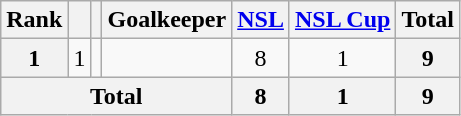<table class="wikitable sortable" style="text-align:center">
<tr>
<th>Rank</th>
<th></th>
<th></th>
<th>Goalkeeper</th>
<th><a href='#'>NSL</a></th>
<th><a href='#'>NSL Cup</a></th>
<th>Total</th>
</tr>
<tr>
<th>1</th>
<td>1</td>
<td></td>
<td align="left"></td>
<td>8</td>
<td>1</td>
<th>9</th>
</tr>
<tr>
<th colspan="4">Total</th>
<th>8</th>
<th>1</th>
<th>9</th>
</tr>
</table>
